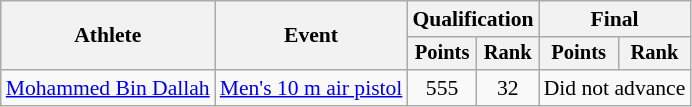<table class="wikitable" style="font-size:90%">
<tr>
<th rowspan="2">Athlete</th>
<th rowspan="2">Event</th>
<th colspan=2>Qualification</th>
<th colspan=2>Final</th>
</tr>
<tr style="font-size:95%">
<th>Points</th>
<th>Rank</th>
<th>Points</th>
<th>Rank</th>
</tr>
<tr align=center>
<td align=left><a href='#'>Mohammed Bin Dallah</a></td>
<td align=left><a href='#'>Men's 10 m air pistol</a></td>
<td>555</td>
<td>32</td>
<td colspan=2>Did not advance</td>
</tr>
</table>
